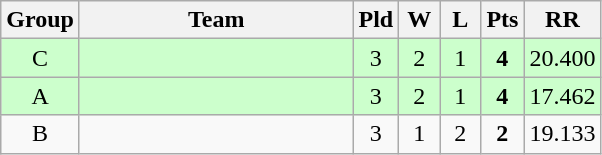<table class="wikitable" style="text-align:center">
<tr>
<th width=20>Group</th>
<th width=175>Team</th>
<th width=20 abbr="Played">Pld</th>
<th width=20 abbr="Won">W</th>
<th width=20 abbr="Lost">L</th>
<th width=20 abbr="Points">Pts</th>
<th width=20 abbr="Run rate">RR</th>
</tr>
<tr style="background:#ccffcc;">
<td>C</td>
<td style="text-align:left;"></td>
<td>3</td>
<td>2</td>
<td>1</td>
<td><strong>4</strong></td>
<td>20.400</td>
</tr>
<tr style="background:#ccffcc;">
<td>A</td>
<td style="text-align:left;"></td>
<td>3</td>
<td>2</td>
<td>1</td>
<td><strong>4</strong></td>
<td>17.462</td>
</tr>
<tr style="background:#f9f9f9;">
<td>B</td>
<td style="text-align:left;"></td>
<td>3</td>
<td>1</td>
<td>2</td>
<td><strong>2</strong></td>
<td>19.133</td>
</tr>
</table>
